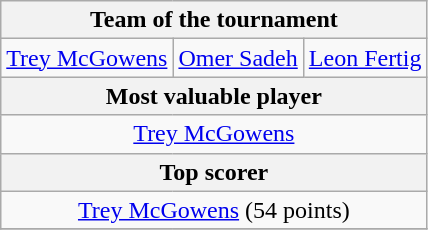<table class="wikitable" style="text-align:center">
<tr>
<th colspan="3">Team of the tournament</th>
</tr>
<tr>
<td> <a href='#'>Trey McGowens</a></td>
<td> <a href='#'>Omer Sadeh</a></td>
<td> <a href='#'>Leon Fertig</a></td>
</tr>
<tr>
<th colspan="3">Most valuable player</th>
</tr>
<tr>
<td colspan="3"> <a href='#'>Trey McGowens</a></td>
</tr>
<tr>
<th colspan="3">Top scorer</th>
</tr>
<tr>
<td colspan="3"> <a href='#'>Trey McGowens</a> (54 points)</td>
</tr>
<tr>
</tr>
</table>
